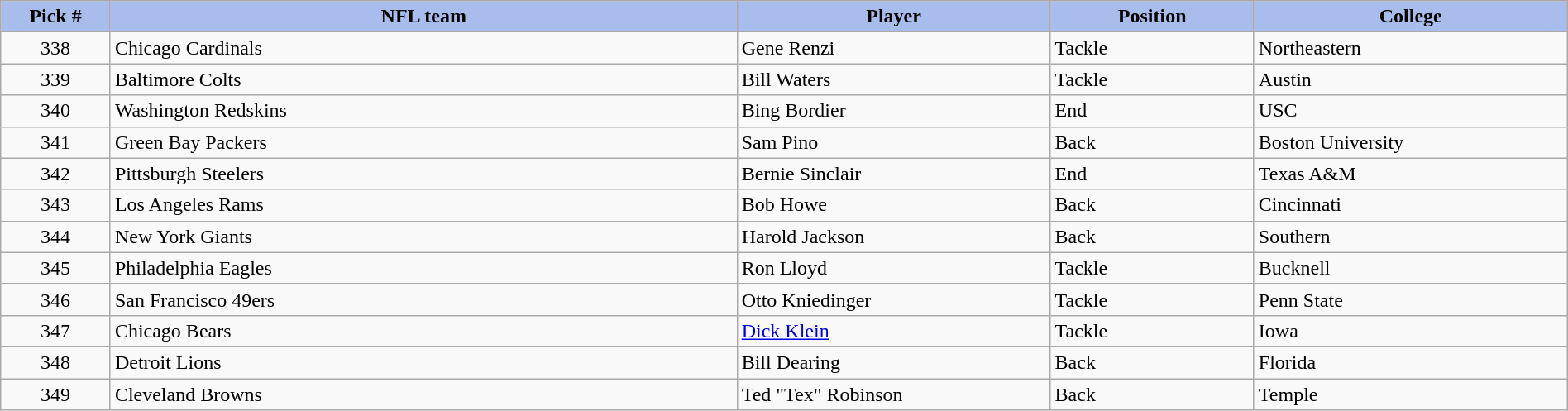<table class="wikitable sortable sortable" style="width: 100%">
<tr>
<th style="background:#A8BDEC;" width=7%>Pick #</th>
<th width=40% style="background:#A8BDEC;">NFL team</th>
<th width=20% style="background:#A8BDEC;">Player</th>
<th width=13% style="background:#A8BDEC;">Position</th>
<th style="background:#A8BDEC;">College</th>
</tr>
<tr>
<td align=center>338</td>
<td>Chicago Cardinals</td>
<td>Gene Renzi</td>
<td>Tackle</td>
<td>Northeastern</td>
</tr>
<tr>
<td align=center>339</td>
<td>Baltimore Colts</td>
<td>Bill Waters</td>
<td>Tackle</td>
<td>Austin</td>
</tr>
<tr>
<td align=center>340</td>
<td>Washington Redskins</td>
<td>Bing Bordier</td>
<td>End</td>
<td>USC</td>
</tr>
<tr>
<td align=center>341</td>
<td>Green Bay Packers</td>
<td>Sam Pino</td>
<td>Back</td>
<td>Boston University</td>
</tr>
<tr>
<td align=center>342</td>
<td>Pittsburgh Steelers</td>
<td>Bernie Sinclair</td>
<td>End</td>
<td>Texas A&M</td>
</tr>
<tr>
<td align=center>343</td>
<td>Los Angeles Rams</td>
<td>Bob Howe</td>
<td>Back</td>
<td>Cincinnati</td>
</tr>
<tr>
<td align=center>344</td>
<td>New York Giants</td>
<td>Harold Jackson</td>
<td>Back</td>
<td>Southern</td>
</tr>
<tr>
<td align=center>345</td>
<td>Philadelphia Eagles</td>
<td>Ron Lloyd</td>
<td>Tackle</td>
<td>Bucknell</td>
</tr>
<tr>
<td align=center>346</td>
<td>San Francisco 49ers</td>
<td>Otto Kniedinger</td>
<td>Tackle</td>
<td>Penn State</td>
</tr>
<tr>
<td align=center>347</td>
<td>Chicago Bears</td>
<td><a href='#'>Dick Klein</a></td>
<td>Tackle</td>
<td>Iowa</td>
</tr>
<tr>
<td align=center>348</td>
<td>Detroit Lions</td>
<td>Bill Dearing</td>
<td>Back</td>
<td>Florida</td>
</tr>
<tr>
<td align=center>349</td>
<td>Cleveland Browns</td>
<td>Ted "Tex" Robinson</td>
<td>Back</td>
<td>Temple</td>
</tr>
</table>
